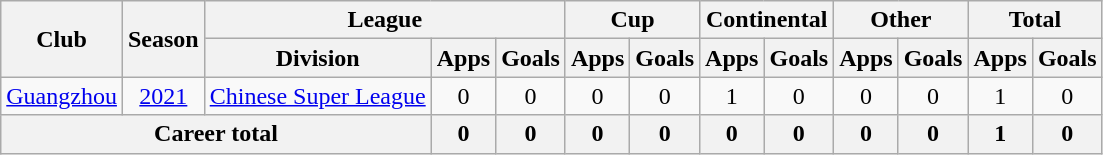<table class="wikitable" style="text-align: center">
<tr>
<th rowspan="2">Club</th>
<th rowspan="2">Season</th>
<th colspan="3">League</th>
<th colspan="2">Cup</th>
<th colspan="2">Continental</th>
<th colspan="2">Other</th>
<th colspan="2">Total</th>
</tr>
<tr>
<th>Division</th>
<th>Apps</th>
<th>Goals</th>
<th>Apps</th>
<th>Goals</th>
<th>Apps</th>
<th>Goals</th>
<th>Apps</th>
<th>Goals</th>
<th>Apps</th>
<th>Goals</th>
</tr>
<tr>
<td><a href='#'>Guangzhou</a></td>
<td><a href='#'>2021</a></td>
<td><a href='#'>Chinese Super League</a></td>
<td>0</td>
<td>0</td>
<td>0</td>
<td>0</td>
<td>1</td>
<td>0</td>
<td>0</td>
<td>0</td>
<td>1</td>
<td>0</td>
</tr>
<tr>
<th colspan=3>Career total</th>
<th>0</th>
<th>0</th>
<th>0</th>
<th>0</th>
<th>0</th>
<th>0</th>
<th>0</th>
<th>0</th>
<th>1</th>
<th>0</th>
</tr>
</table>
